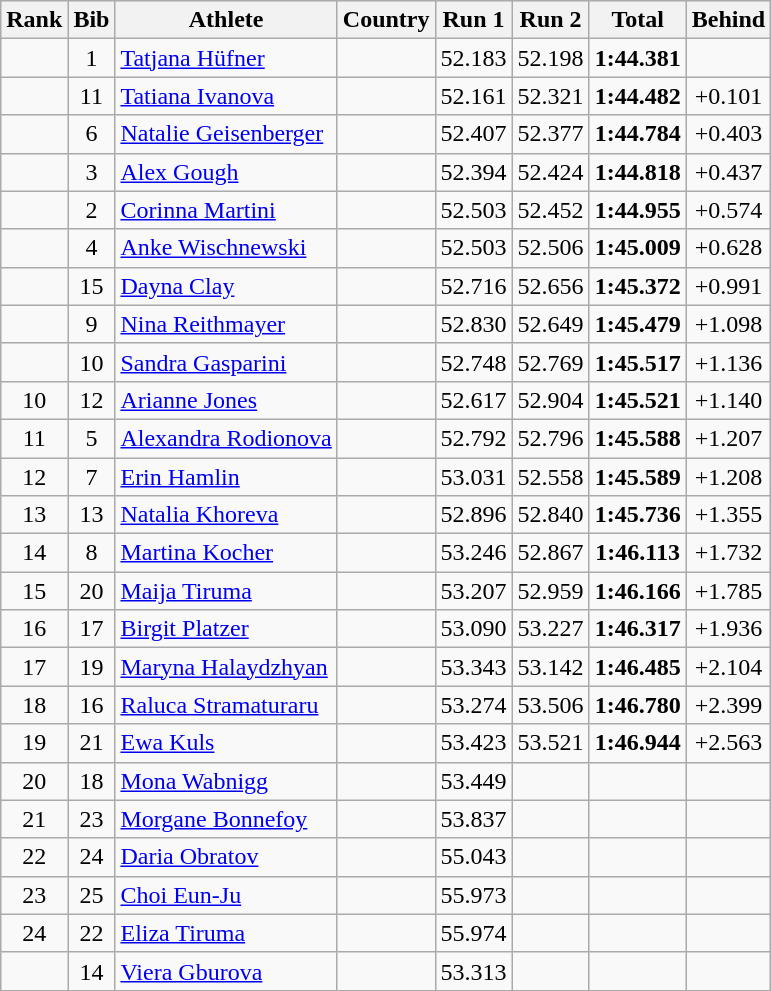<table class="wikitable sortable" style="text-align:center">
<tr bgcolor=efefef>
<th>Rank</th>
<th>Bib</th>
<th>Athlete</th>
<th>Country</th>
<th>Run 1</th>
<th>Run 2</th>
<th>Total</th>
<th>Behind</th>
</tr>
<tr>
<td></td>
<td>1</td>
<td align=left><a href='#'>Tatjana Hüfner</a></td>
<td align=left></td>
<td>52.183</td>
<td>52.198</td>
<td><strong>1:44.381</strong></td>
<td></td>
</tr>
<tr>
<td></td>
<td>11</td>
<td align=left><a href='#'>Tatiana Ivanova</a></td>
<td align=left></td>
<td>52.161</td>
<td>52.321</td>
<td><strong>1:44.482</strong></td>
<td>+0.101</td>
</tr>
<tr>
<td></td>
<td>6</td>
<td align=left><a href='#'>Natalie Geisenberger</a></td>
<td align=left></td>
<td>52.407</td>
<td>52.377</td>
<td><strong>1:44.784</strong></td>
<td>+0.403</td>
</tr>
<tr>
<td></td>
<td>3</td>
<td align=left><a href='#'>Alex Gough</a></td>
<td align=left></td>
<td>52.394</td>
<td>52.424</td>
<td><strong>1:44.818</strong></td>
<td>+0.437</td>
</tr>
<tr>
<td></td>
<td>2</td>
<td align=left><a href='#'>Corinna Martini</a></td>
<td align=left></td>
<td>52.503</td>
<td>52.452</td>
<td><strong>1:44.955</strong></td>
<td>+0.574</td>
</tr>
<tr>
<td></td>
<td>4</td>
<td align=left><a href='#'>Anke Wischnewski</a></td>
<td align=left></td>
<td>52.503</td>
<td>52.506</td>
<td><strong>1:45.009</strong></td>
<td>+0.628</td>
</tr>
<tr>
<td></td>
<td>15</td>
<td align=left><a href='#'>Dayna Clay</a></td>
<td align=left></td>
<td>52.716</td>
<td>52.656</td>
<td><strong>1:45.372</strong></td>
<td>+0.991</td>
</tr>
<tr>
<td></td>
<td>9</td>
<td align=left><a href='#'>Nina Reithmayer</a></td>
<td align=left></td>
<td>52.830</td>
<td>52.649</td>
<td><strong>1:45.479</strong></td>
<td>+1.098</td>
</tr>
<tr>
<td></td>
<td>10</td>
<td align=left><a href='#'>Sandra Gasparini</a></td>
<td align=left></td>
<td>52.748</td>
<td>52.769</td>
<td><strong>1:45.517</strong></td>
<td>+1.136</td>
</tr>
<tr>
<td>10</td>
<td>12</td>
<td align=left><a href='#'>Arianne Jones</a></td>
<td align=left></td>
<td>52.617</td>
<td>52.904</td>
<td><strong>1:45.521</strong></td>
<td>+1.140</td>
</tr>
<tr>
<td>11</td>
<td>5</td>
<td align=left><a href='#'>Alexandra Rodionova</a></td>
<td align=left></td>
<td>52.792</td>
<td>52.796</td>
<td><strong>1:45.588</strong></td>
<td>+1.207</td>
</tr>
<tr>
<td>12</td>
<td>7</td>
<td align=left><a href='#'>Erin Hamlin</a></td>
<td align=left></td>
<td>53.031</td>
<td>52.558</td>
<td><strong>1:45.589</strong></td>
<td>+1.208</td>
</tr>
<tr>
<td>13</td>
<td>13</td>
<td align=left><a href='#'>Natalia Khoreva</a></td>
<td align=left></td>
<td>52.896</td>
<td>52.840</td>
<td><strong>1:45.736</strong></td>
<td>+1.355</td>
</tr>
<tr>
<td>14</td>
<td>8</td>
<td align=left><a href='#'>Martina Kocher</a></td>
<td align=left></td>
<td>53.246</td>
<td>52.867</td>
<td><strong>1:46.113</strong></td>
<td>+1.732</td>
</tr>
<tr>
<td>15</td>
<td>20</td>
<td align=left><a href='#'>Maija Tiruma</a></td>
<td align=left></td>
<td>53.207</td>
<td>52.959</td>
<td><strong>1:46.166</strong></td>
<td>+1.785</td>
</tr>
<tr>
<td>16</td>
<td>17</td>
<td align=left><a href='#'>Birgit Platzer</a></td>
<td align=left></td>
<td>53.090</td>
<td>53.227</td>
<td><strong>1:46.317</strong></td>
<td>+1.936</td>
</tr>
<tr>
<td>17</td>
<td>19</td>
<td align=left><a href='#'>Maryna Halaydzhyan</a></td>
<td align=left></td>
<td>53.343</td>
<td>53.142</td>
<td><strong>1:46.485</strong></td>
<td>+2.104</td>
</tr>
<tr>
<td>18</td>
<td>16</td>
<td align=left><a href='#'>Raluca Stramaturaru</a></td>
<td align=left></td>
<td>53.274</td>
<td>53.506</td>
<td><strong>1:46.780</strong></td>
<td>+2.399</td>
</tr>
<tr>
<td>19</td>
<td>21</td>
<td align=left><a href='#'>Ewa Kuls</a></td>
<td align=left></td>
<td>53.423</td>
<td>53.521</td>
<td><strong>1:46.944</strong></td>
<td>+2.563</td>
</tr>
<tr>
<td>20</td>
<td>18</td>
<td align=left><a href='#'>Mona Wabnigg</a></td>
<td align=left></td>
<td>53.449</td>
<td></td>
<td><strong></strong></td>
<td></td>
</tr>
<tr>
<td>21</td>
<td>23</td>
<td align=left><a href='#'>Morgane Bonnefoy</a></td>
<td align=left></td>
<td>53.837</td>
<td></td>
<td><strong></strong></td>
<td></td>
</tr>
<tr>
<td>22</td>
<td>24</td>
<td align=left><a href='#'>Daria Obratov</a></td>
<td align=left></td>
<td>55.043</td>
<td></td>
<td><strong></strong></td>
<td></td>
</tr>
<tr>
<td>23</td>
<td>25</td>
<td align=left><a href='#'>Choi Eun-Ju</a></td>
<td align=left></td>
<td>55.973</td>
<td></td>
<td><strong></strong></td>
<td></td>
</tr>
<tr>
<td>24</td>
<td>22</td>
<td align=left><a href='#'>Eliza Tiruma</a></td>
<td align=left></td>
<td>55.974</td>
<td></td>
<td><strong></strong></td>
<td></td>
</tr>
<tr>
<td></td>
<td>14</td>
<td align=left><a href='#'>Viera Gburova</a></td>
<td align=left></td>
<td>53.313</td>
<td></td>
<td><strong></strong></td>
<td></td>
</tr>
</table>
